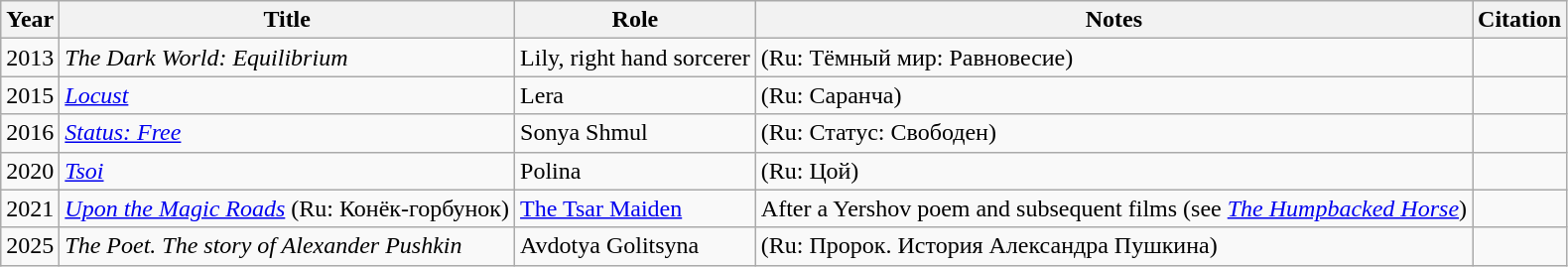<table class="wikitable unsortable">
<tr>
<th>Year</th>
<th>Title</th>
<th>Role</th>
<th>Notes</th>
<th>Citation</th>
</tr>
<tr>
<td>2013</td>
<td><em>The Dark World: Equilibrium</em></td>
<td>Lily, right hand sorcerer</td>
<td>(Ru: Тёмный мир: Равновесие)</td>
<td></td>
</tr>
<tr>
<td>2015</td>
<td><em><a href='#'>Locust</a></em></td>
<td>Lera</td>
<td>(Ru: Саранча)</td>
<td></td>
</tr>
<tr>
<td>2016</td>
<td><em><a href='#'>Status: Free</a></em></td>
<td>Sonya Shmul</td>
<td>(Ru: Статус: Свободен)</td>
<td></td>
</tr>
<tr>
<td>2020</td>
<td><em><a href='#'>Tsoi</a></em></td>
<td>Polina</td>
<td>(Ru: Цой)</td>
<td></td>
</tr>
<tr>
<td>2021</td>
<td><em><a href='#'>Upon the Magic Roads</a></em> (Ru: Конёк-горбунок)</td>
<td><a href='#'>The Tsar Maiden</a></td>
<td>After a Yershov poem and subsequent films (see <em><a href='#'>The Humpbacked Horse</a></em>)</td>
<td></td>
</tr>
<tr>
<td>2025</td>
<td><em>The Poet. The story of Alexander Pushkin</em></td>
<td>Avdotya Golitsyna</td>
<td>(Ru: Пророк. История Александра Пушкина)</td>
<td></td>
</tr>
</table>
